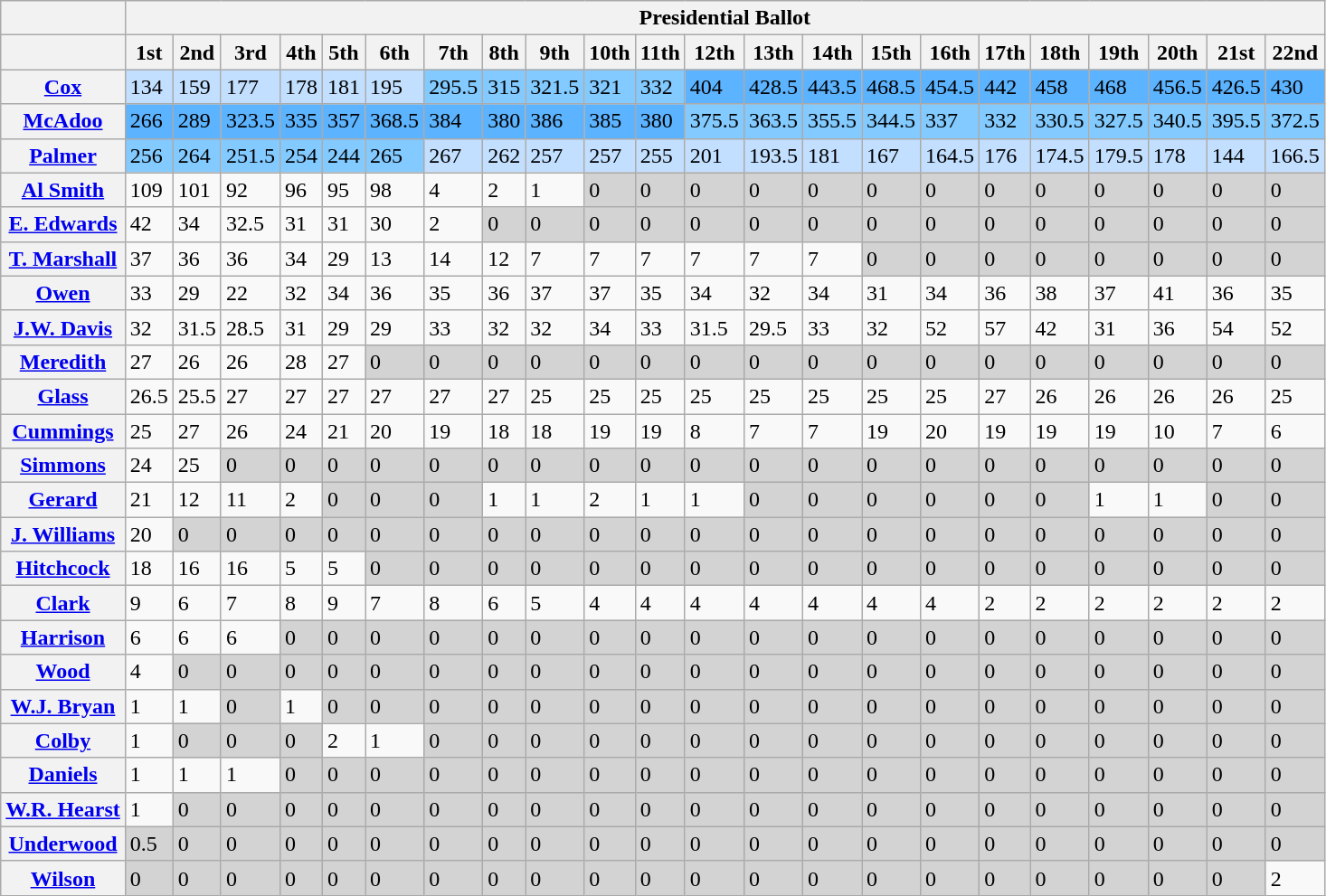<table class="wikitable collapsible collapsed">
<tr>
<th></th>
<th style="text-align:center" colspan="25"><strong>Presidential Ballot</strong></th>
</tr>
<tr>
<th></th>
<th>1st</th>
<th>2nd</th>
<th>3rd</th>
<th>4th</th>
<th>5th</th>
<th>6th</th>
<th>7th</th>
<th>8th</th>
<th>9th</th>
<th>10th</th>
<th>11th</th>
<th>12th</th>
<th>13th</th>
<th>14th</th>
<th>15th</th>
<th>16th</th>
<th>17th</th>
<th>18th</th>
<th>19th</th>
<th>20th</th>
<th>21st</th>
<th>22nd</th>
</tr>
<tr>
<th><a href='#'>Cox</a></th>
<td style="background:#c2dfff">134</td>
<td style="background:#c2dfff">159</td>
<td style="background:#c2dfff">177</td>
<td style="background:#c2dfff">178</td>
<td style="background:#c2dfff">181</td>
<td style="background:#c2dfff">195</td>
<td style="background:#82caff">295.5</td>
<td style="background:#82caff">315</td>
<td style="background:#82caff">321.5</td>
<td style="background:#82caff">321</td>
<td style="background:#82caff">332</td>
<td style="background:#5cb3ff">404</td>
<td style="background:#5cb3ff">428.5</td>
<td style="background:#5cb3ff">443.5</td>
<td style="background:#5cb3ff">468.5</td>
<td style="background:#5cb3ff">454.5</td>
<td style="background:#5cb3ff">442</td>
<td style="background:#5cb3ff">458</td>
<td style="background:#5cb3ff">468</td>
<td style="background:#5cb3ff">456.5</td>
<td style="background:#5cb3ff">426.5</td>
<td style="background:#5cb3ff">430</td>
</tr>
<tr>
<th><a href='#'>McAdoo</a></th>
<td style="background:#5cb3ff">266</td>
<td style="background:#5cb3ff">289</td>
<td style="background:#5cb3ff">323.5</td>
<td style="background:#5cb3ff">335</td>
<td style="background:#5cb3ff">357</td>
<td style="background:#5cb3ff">368.5</td>
<td style="background:#5cb3ff">384</td>
<td style="background:#5cb3ff">380</td>
<td style="background:#5cb3ff">386</td>
<td style="background:#5cb3ff">385</td>
<td style="background:#5cb3ff">380</td>
<td style="background:#82caff">375.5</td>
<td style="background:#82caff">363.5</td>
<td style="background:#82caff">355.5</td>
<td style="background:#82caff">344.5</td>
<td style="background:#82caff">337</td>
<td style="background:#82caff">332</td>
<td style="background:#82caff">330.5</td>
<td style="background:#82caff">327.5</td>
<td style="background:#82caff">340.5</td>
<td style="background:#82caff">395.5</td>
<td style="background:#82caff">372.5</td>
</tr>
<tr>
<th><a href='#'>Palmer</a></th>
<td style="background:#82caff">256</td>
<td style="background:#82caff">264</td>
<td style="background:#82caff">251.5</td>
<td style="background:#82caff">254</td>
<td style="background:#82caff">244</td>
<td style="background:#82caff">265</td>
<td style="background:#c2dfff">267</td>
<td style="background:#c2dfff">262</td>
<td style="background:#c2dfff">257</td>
<td style="background:#c2dfff">257</td>
<td style="background:#c2dfff">255</td>
<td style="background:#c2dfff">201</td>
<td style="background:#c2dfff">193.5</td>
<td style="background:#c2dfff">181</td>
<td style="background:#c2dfff">167</td>
<td style="background:#c2dfff">164.5</td>
<td style="background:#c2dfff">176</td>
<td style="background:#c2dfff">174.5</td>
<td style="background:#c2dfff">179.5</td>
<td style="background:#c2dfff">178</td>
<td style="background:#c2dfff">144</td>
<td style="background:#c2dfff">166.5</td>
</tr>
<tr>
<th><a href='#'>Al Smith</a></th>
<td>109</td>
<td>101</td>
<td>92</td>
<td>96</td>
<td>95</td>
<td>98</td>
<td>4</td>
<td>2</td>
<td>1</td>
<td style="background:#d3d3d3">0</td>
<td style="background:#d3d3d3">0</td>
<td style="background:#d3d3d3">0</td>
<td style="background:#d3d3d3">0</td>
<td style="background:#d3d3d3">0</td>
<td style="background:#d3d3d3">0</td>
<td style="background:#d3d3d3">0</td>
<td style="background:#d3d3d3">0</td>
<td style="background:#d3d3d3">0</td>
<td style="background:#d3d3d3">0</td>
<td style="background:#d3d3d3">0</td>
<td style="background:#d3d3d3">0</td>
<td style="background:#d3d3d3">0</td>
</tr>
<tr>
<th><a href='#'>E. Edwards</a></th>
<td>42</td>
<td>34</td>
<td>32.5</td>
<td>31</td>
<td>31</td>
<td>30</td>
<td>2</td>
<td style="background:#d3d3d3">0</td>
<td style="background:#d3d3d3">0</td>
<td style="background:#d3d3d3">0</td>
<td style="background:#d3d3d3">0</td>
<td style="background:#d3d3d3">0</td>
<td style="background:#d3d3d3">0</td>
<td style="background:#d3d3d3">0</td>
<td style="background:#d3d3d3">0</td>
<td style="background:#d3d3d3">0</td>
<td style="background:#d3d3d3">0</td>
<td style="background:#d3d3d3">0</td>
<td style="background:#d3d3d3">0</td>
<td style="background:#d3d3d3">0</td>
<td style="background:#d3d3d3">0</td>
<td style="background:#d3d3d3">0</td>
</tr>
<tr>
<th><a href='#'>T. Marshall</a></th>
<td>37</td>
<td>36</td>
<td>36</td>
<td>34</td>
<td>29</td>
<td>13</td>
<td>14</td>
<td>12</td>
<td>7</td>
<td>7</td>
<td>7</td>
<td>7</td>
<td>7</td>
<td>7</td>
<td style="background:#d3d3d3">0</td>
<td style="background:#d3d3d3">0</td>
<td style="background:#d3d3d3">0</td>
<td style="background:#d3d3d3">0</td>
<td style="background:#d3d3d3">0</td>
<td style="background:#d3d3d3">0</td>
<td style="background:#d3d3d3">0</td>
<td style="background:#d3d3d3">0</td>
</tr>
<tr>
<th><a href='#'>Owen</a></th>
<td>33</td>
<td>29</td>
<td>22</td>
<td>32</td>
<td>34</td>
<td>36</td>
<td>35</td>
<td>36</td>
<td>37</td>
<td>37</td>
<td>35</td>
<td>34</td>
<td>32</td>
<td>34</td>
<td>31</td>
<td>34</td>
<td>36</td>
<td>38</td>
<td>37</td>
<td>41</td>
<td>36</td>
<td>35</td>
</tr>
<tr>
<th><a href='#'>J.W. Davis</a></th>
<td>32</td>
<td>31.5</td>
<td>28.5</td>
<td>31</td>
<td>29</td>
<td>29</td>
<td>33</td>
<td>32</td>
<td>32</td>
<td>34</td>
<td>33</td>
<td>31.5</td>
<td>29.5</td>
<td>33</td>
<td>32</td>
<td>52</td>
<td>57</td>
<td>42</td>
<td>31</td>
<td>36</td>
<td>54</td>
<td>52</td>
</tr>
<tr>
<th><a href='#'>Meredith</a></th>
<td>27</td>
<td>26</td>
<td>26</td>
<td>28</td>
<td>27</td>
<td style="background:#d3d3d3">0</td>
<td style="background:#d3d3d3">0</td>
<td style="background:#d3d3d3">0</td>
<td style="background:#d3d3d3">0</td>
<td style="background:#d3d3d3">0</td>
<td style="background:#d3d3d3">0</td>
<td style="background:#d3d3d3">0</td>
<td style="background:#d3d3d3">0</td>
<td style="background:#d3d3d3">0</td>
<td style="background:#d3d3d3">0</td>
<td style="background:#d3d3d3">0</td>
<td style="background:#d3d3d3">0</td>
<td style="background:#d3d3d3">0</td>
<td style="background:#d3d3d3">0</td>
<td style="background:#d3d3d3">0</td>
<td style="background:#d3d3d3">0</td>
<td style="background:#d3d3d3">0</td>
</tr>
<tr>
<th><a href='#'>Glass</a></th>
<td>26.5</td>
<td>25.5</td>
<td>27</td>
<td>27</td>
<td>27</td>
<td>27</td>
<td>27</td>
<td>27</td>
<td>25</td>
<td>25</td>
<td>25</td>
<td>25</td>
<td>25</td>
<td>25</td>
<td>25</td>
<td>25</td>
<td>27</td>
<td>26</td>
<td>26</td>
<td>26</td>
<td>26</td>
<td>25</td>
</tr>
<tr>
<th><a href='#'>Cummings</a></th>
<td>25</td>
<td>27</td>
<td>26</td>
<td>24</td>
<td>21</td>
<td>20</td>
<td>19</td>
<td>18</td>
<td>18</td>
<td>19</td>
<td>19</td>
<td>8</td>
<td>7</td>
<td>7</td>
<td>19</td>
<td>20</td>
<td>19</td>
<td>19</td>
<td>19</td>
<td>10</td>
<td>7</td>
<td>6</td>
</tr>
<tr>
<th><a href='#'>Simmons</a></th>
<td>24</td>
<td>25</td>
<td style="background:#d3d3d3">0</td>
<td style="background:#d3d3d3">0</td>
<td style="background:#d3d3d3">0</td>
<td style="background:#d3d3d3">0</td>
<td style="background:#d3d3d3">0</td>
<td style="background:#d3d3d3">0</td>
<td style="background:#d3d3d3">0</td>
<td style="background:#d3d3d3">0</td>
<td style="background:#d3d3d3">0</td>
<td style="background:#d3d3d3">0</td>
<td style="background:#d3d3d3">0</td>
<td style="background:#d3d3d3">0</td>
<td style="background:#d3d3d3">0</td>
<td style="background:#d3d3d3">0</td>
<td style="background:#d3d3d3">0</td>
<td style="background:#d3d3d3">0</td>
<td style="background:#d3d3d3">0</td>
<td style="background:#d3d3d3">0</td>
<td style="background:#d3d3d3">0</td>
<td style="background:#d3d3d3">0</td>
</tr>
<tr>
<th><a href='#'>Gerard</a></th>
<td>21</td>
<td>12</td>
<td>11</td>
<td>2</td>
<td style="background:#d3d3d3">0</td>
<td style="background:#d3d3d3">0</td>
<td style="background:#d3d3d3">0</td>
<td>1</td>
<td>1</td>
<td>2</td>
<td>1</td>
<td>1</td>
<td style="background:#d3d3d3">0</td>
<td style="background:#d3d3d3">0</td>
<td style="background:#d3d3d3">0</td>
<td style="background:#d3d3d3">0</td>
<td style="background:#d3d3d3">0</td>
<td style="background:#d3d3d3">0</td>
<td>1</td>
<td>1</td>
<td style="background:#d3d3d3">0</td>
<td style="background:#d3d3d3">0</td>
</tr>
<tr>
<th><a href='#'>J. Williams</a></th>
<td>20</td>
<td style="background:#d3d3d3">0</td>
<td style="background:#d3d3d3">0</td>
<td style="background:#d3d3d3">0</td>
<td style="background:#d3d3d3">0</td>
<td style="background:#d3d3d3">0</td>
<td style="background:#d3d3d3">0</td>
<td style="background:#d3d3d3">0</td>
<td style="background:#d3d3d3">0</td>
<td style="background:#d3d3d3">0</td>
<td style="background:#d3d3d3">0</td>
<td style="background:#d3d3d3">0</td>
<td style="background:#d3d3d3">0</td>
<td style="background:#d3d3d3">0</td>
<td style="background:#d3d3d3">0</td>
<td style="background:#d3d3d3">0</td>
<td style="background:#d3d3d3">0</td>
<td style="background:#d3d3d3">0</td>
<td style="background:#d3d3d3">0</td>
<td style="background:#d3d3d3">0</td>
<td style="background:#d3d3d3">0</td>
<td style="background:#d3d3d3">0</td>
</tr>
<tr>
<th><a href='#'>Hitchcock</a></th>
<td>18</td>
<td>16</td>
<td>16</td>
<td>5</td>
<td>5</td>
<td style="background:#d3d3d3">0</td>
<td style="background:#d3d3d3">0</td>
<td style="background:#d3d3d3">0</td>
<td style="background:#d3d3d3">0</td>
<td style="background:#d3d3d3">0</td>
<td style="background:#d3d3d3">0</td>
<td style="background:#d3d3d3">0</td>
<td style="background:#d3d3d3">0</td>
<td style="background:#d3d3d3">0</td>
<td style="background:#d3d3d3">0</td>
<td style="background:#d3d3d3">0</td>
<td style="background:#d3d3d3">0</td>
<td style="background:#d3d3d3">0</td>
<td style="background:#d3d3d3">0</td>
<td style="background:#d3d3d3">0</td>
<td style="background:#d3d3d3">0</td>
<td style="background:#d3d3d3">0</td>
</tr>
<tr>
<th><a href='#'>Clark</a></th>
<td>9</td>
<td>6</td>
<td>7</td>
<td>8</td>
<td>9</td>
<td>7</td>
<td>8</td>
<td>6</td>
<td>5</td>
<td>4</td>
<td>4</td>
<td>4</td>
<td>4</td>
<td>4</td>
<td>4</td>
<td>4</td>
<td>2</td>
<td>2</td>
<td>2</td>
<td>2</td>
<td>2</td>
<td>2</td>
</tr>
<tr>
<th><a href='#'>Harrison</a></th>
<td>6</td>
<td>6</td>
<td>6</td>
<td style="background:#d3d3d3">0</td>
<td style="background:#d3d3d3">0</td>
<td style="background:#d3d3d3">0</td>
<td style="background:#d3d3d3">0</td>
<td style="background:#d3d3d3">0</td>
<td style="background:#d3d3d3">0</td>
<td style="background:#d3d3d3">0</td>
<td style="background:#d3d3d3">0</td>
<td style="background:#d3d3d3">0</td>
<td style="background:#d3d3d3">0</td>
<td style="background:#d3d3d3">0</td>
<td style="background:#d3d3d3">0</td>
<td style="background:#d3d3d3">0</td>
<td style="background:#d3d3d3">0</td>
<td style="background:#d3d3d3">0</td>
<td style="background:#d3d3d3">0</td>
<td style="background:#d3d3d3">0</td>
<td style="background:#d3d3d3">0</td>
<td style="background:#d3d3d3">0</td>
</tr>
<tr>
<th><a href='#'>Wood</a></th>
<td>4</td>
<td style="background:#d3d3d3">0</td>
<td style="background:#d3d3d3">0</td>
<td style="background:#d3d3d3">0</td>
<td style="background:#d3d3d3">0</td>
<td style="background:#d3d3d3">0</td>
<td style="background:#d3d3d3">0</td>
<td style="background:#d3d3d3">0</td>
<td style="background:#d3d3d3">0</td>
<td style="background:#d3d3d3">0</td>
<td style="background:#d3d3d3">0</td>
<td style="background:#d3d3d3">0</td>
<td style="background:#d3d3d3">0</td>
<td style="background:#d3d3d3">0</td>
<td style="background:#d3d3d3">0</td>
<td style="background:#d3d3d3">0</td>
<td style="background:#d3d3d3">0</td>
<td style="background:#d3d3d3">0</td>
<td style="background:#d3d3d3">0</td>
<td style="background:#d3d3d3">0</td>
<td style="background:#d3d3d3">0</td>
<td style="background:#d3d3d3">0</td>
</tr>
<tr>
<th><a href='#'>W.J. Bryan</a></th>
<td>1</td>
<td>1</td>
<td style="background:#d3d3d3">0</td>
<td>1</td>
<td style="background:#d3d3d3">0</td>
<td style="background:#d3d3d3">0</td>
<td style="background:#d3d3d3">0</td>
<td style="background:#d3d3d3">0</td>
<td style="background:#d3d3d3">0</td>
<td style="background:#d3d3d3">0</td>
<td style="background:#d3d3d3">0</td>
<td style="background:#d3d3d3">0</td>
<td style="background:#d3d3d3">0</td>
<td style="background:#d3d3d3">0</td>
<td style="background:#d3d3d3">0</td>
<td style="background:#d3d3d3">0</td>
<td style="background:#d3d3d3">0</td>
<td style="background:#d3d3d3">0</td>
<td style="background:#d3d3d3">0</td>
<td style="background:#d3d3d3">0</td>
<td style="background:#d3d3d3">0</td>
<td style="background:#d3d3d3">0</td>
</tr>
<tr>
<th><a href='#'>Colby</a></th>
<td>1</td>
<td style="background:#d3d3d3">0</td>
<td style="background:#d3d3d3">0</td>
<td style="background:#d3d3d3">0</td>
<td>2</td>
<td>1</td>
<td style="background:#d3d3d3">0</td>
<td style="background:#d3d3d3">0</td>
<td style="background:#d3d3d3">0</td>
<td style="background:#d3d3d3">0</td>
<td style="background:#d3d3d3">0</td>
<td style="background:#d3d3d3">0</td>
<td style="background:#d3d3d3">0</td>
<td style="background:#d3d3d3">0</td>
<td style="background:#d3d3d3">0</td>
<td style="background:#d3d3d3">0</td>
<td style="background:#d3d3d3">0</td>
<td style="background:#d3d3d3">0</td>
<td style="background:#d3d3d3">0</td>
<td style="background:#d3d3d3">0</td>
<td style="background:#d3d3d3">0</td>
<td style="background:#d3d3d3">0</td>
</tr>
<tr>
<th><a href='#'>Daniels</a></th>
<td>1</td>
<td>1</td>
<td>1</td>
<td style="background:#d3d3d3">0</td>
<td style="background:#d3d3d3">0</td>
<td style="background:#d3d3d3">0</td>
<td style="background:#d3d3d3">0</td>
<td style="background:#d3d3d3">0</td>
<td style="background:#d3d3d3">0</td>
<td style="background:#d3d3d3">0</td>
<td style="background:#d3d3d3">0</td>
<td style="background:#d3d3d3">0</td>
<td style="background:#d3d3d3">0</td>
<td style="background:#d3d3d3">0</td>
<td style="background:#d3d3d3">0</td>
<td style="background:#d3d3d3">0</td>
<td style="background:#d3d3d3">0</td>
<td style="background:#d3d3d3">0</td>
<td style="background:#d3d3d3">0</td>
<td style="background:#d3d3d3">0</td>
<td style="background:#d3d3d3">0</td>
<td style="background:#d3d3d3">0</td>
</tr>
<tr>
<th><a href='#'>W.R. Hearst</a></th>
<td>1</td>
<td style="background:#d3d3d3">0</td>
<td style="background:#d3d3d3">0</td>
<td style="background:#d3d3d3">0</td>
<td style="background:#d3d3d3">0</td>
<td style="background:#d3d3d3">0</td>
<td style="background:#d3d3d3">0</td>
<td style="background:#d3d3d3">0</td>
<td style="background:#d3d3d3">0</td>
<td style="background:#d3d3d3">0</td>
<td style="background:#d3d3d3">0</td>
<td style="background:#d3d3d3">0</td>
<td style="background:#d3d3d3">0</td>
<td style="background:#d3d3d3">0</td>
<td style="background:#d3d3d3">0</td>
<td style="background:#d3d3d3">0</td>
<td style="background:#d3d3d3">0</td>
<td style="background:#d3d3d3">0</td>
<td style="background:#d3d3d3">0</td>
<td style="background:#d3d3d3">0</td>
<td style="background:#d3d3d3">0</td>
<td style="background:#d3d3d3">0</td>
</tr>
<tr>
<th><a href='#'>Underwood</a></th>
<td style="background:#d3d3d3">0.5</td>
<td style="background:#d3d3d3">0</td>
<td style="background:#d3d3d3">0</td>
<td style="background:#d3d3d3">0</td>
<td style="background:#d3d3d3">0</td>
<td style="background:#d3d3d3">0</td>
<td style="background:#d3d3d3">0</td>
<td style="background:#d3d3d3">0</td>
<td style="background:#d3d3d3">0</td>
<td style="background:#d3d3d3">0</td>
<td style="background:#d3d3d3">0</td>
<td style="background:#d3d3d3">0</td>
<td style="background:#d3d3d3">0</td>
<td style="background:#d3d3d3">0</td>
<td style="background:#d3d3d3">0</td>
<td style="background:#d3d3d3">0</td>
<td style="background:#d3d3d3">0</td>
<td style="background:#d3d3d3">0</td>
<td style="background:#d3d3d3">0</td>
<td style="background:#d3d3d3">0</td>
<td style="background:#d3d3d3">0</td>
<td style="background:#d3d3d3">0</td>
</tr>
<tr>
<th><a href='#'>Wilson</a></th>
<td style="background:#d3d3d3">0</td>
<td style="background:#d3d3d3">0</td>
<td style="background:#d3d3d3">0</td>
<td style="background:#d3d3d3">0</td>
<td style="background:#d3d3d3">0</td>
<td style="background:#d3d3d3">0</td>
<td style="background:#d3d3d3">0</td>
<td style="background:#d3d3d3">0</td>
<td style="background:#d3d3d3">0</td>
<td style="background:#d3d3d3">0</td>
<td style="background:#d3d3d3">0</td>
<td style="background:#d3d3d3">0</td>
<td style="background:#d3d3d3">0</td>
<td style="background:#d3d3d3">0</td>
<td style="background:#d3d3d3">0</td>
<td style="background:#d3d3d3">0</td>
<td style="background:#d3d3d3">0</td>
<td style="background:#d3d3d3">0</td>
<td style="background:#d3d3d3">0</td>
<td style="background:#d3d3d3">0</td>
<td style="background:#d3d3d3">0</td>
<td>2</td>
</tr>
</table>
